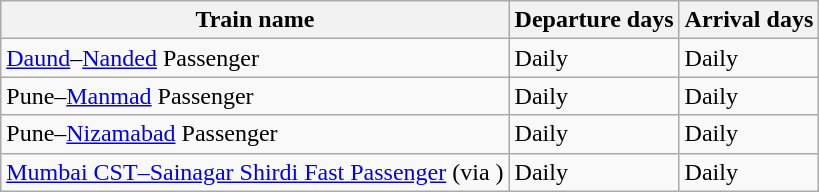<table class="wikitable">
<tr>
<th>Train name</th>
<th>Departure days</th>
<th>Arrival days</th>
</tr>
<tr>
<td><a href='#'>Daund</a>–<a href='#'>Nanded</a> Passenger</td>
<td>Daily</td>
<td>Daily</td>
</tr>
<tr>
<td>Pune–<a href='#'>Manmad</a> Passenger</td>
<td>Daily</td>
<td>Daily</td>
</tr>
<tr>
<td>Pune–<a href='#'>Nizamabad</a> Passenger</td>
<td>Daily</td>
<td>Daily</td>
</tr>
<tr>
<td><a href='#'>Mumbai CST–Sainagar Shirdi Fast Passenger</a> (via )</td>
<td>Daily</td>
<td>Daily</td>
</tr>
</table>
